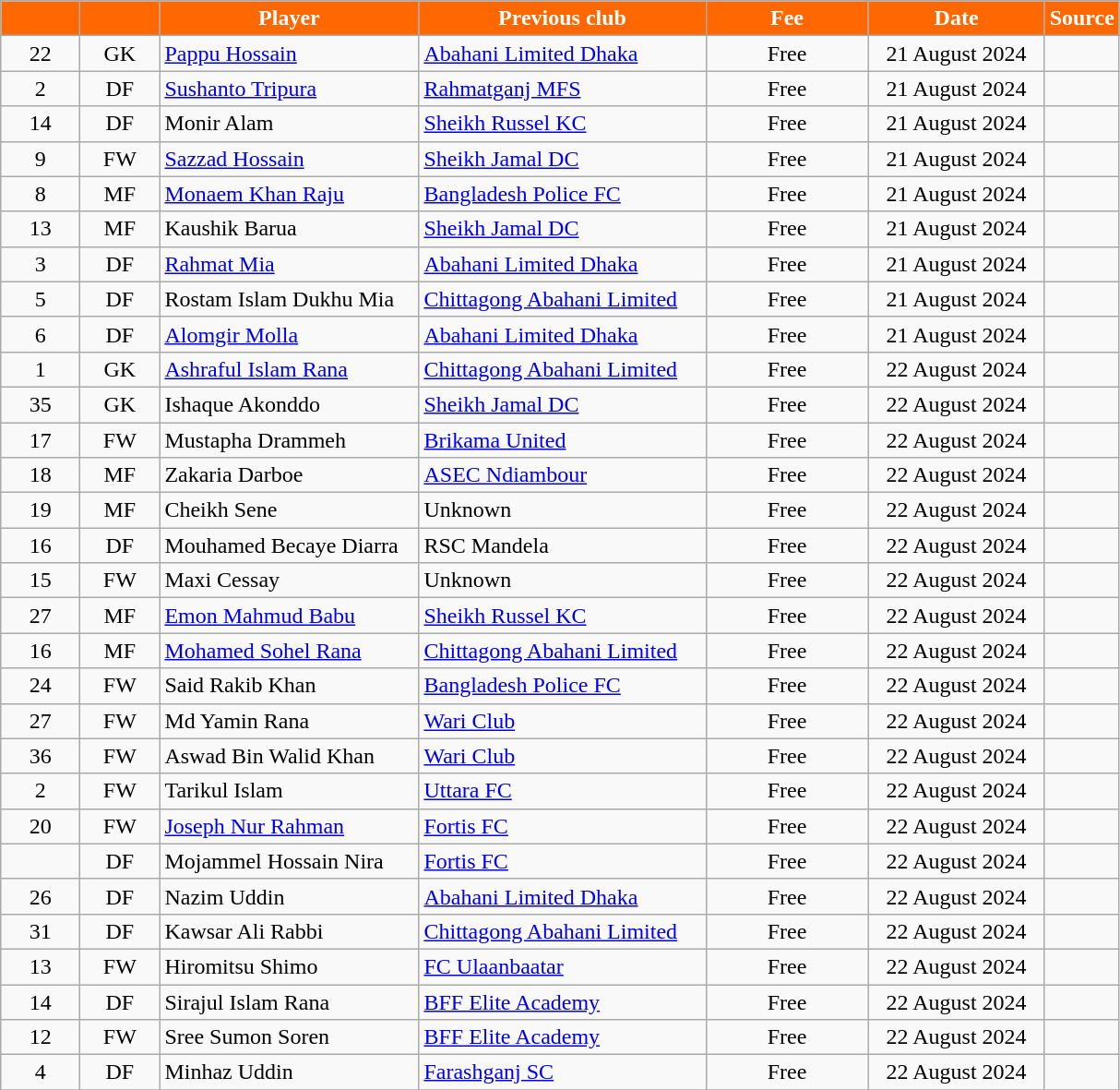<table class="wikitable plainrowheaders sortable" style="text-align:center">
<tr>
<th style="background:#FF6701; color:white; width:50px;"></th>
<th style="background:#FF6701; color:white; width:50px;"></th>
<th style="background:#FF6701; color:white; width:180px;">Player</th>
<th style="background:#FF6701; color:white; width:200px;">Previous club</th>
<th style="background:#FF6701; color:white; width:110px;">Fee</th>
<th style="background:#FF6701; color:white; width:120px;">Date</th>
<th style="background:#FF6701; color:white; width:25px;">Source</th>
</tr>
<tr>
<td align="center">22</td>
<td align="center">GK</td>
<td align="left"><a href='#'>Pappu Hossain</a></td>
<td align="left"><a href='#'>Abahani Limited Dhaka</a></td>
<td align="center">Free</td>
<td>21 August 2024</td>
<td></td>
</tr>
<tr>
<td align="center">2</td>
<td align="center">DF</td>
<td align="left"><a href='#'>Sushanto Tripura</a></td>
<td align="left"><a href='#'>Rahmatganj MFS</a></td>
<td align="center">Free</td>
<td>21 August 2024</td>
<td></td>
</tr>
<tr>
<td align="center">14</td>
<td align="center">DF</td>
<td align="left">Monir Alam</td>
<td align="left"><a href='#'>Sheikh Russel KC</a></td>
<td align="center">Free</td>
<td>21 August 2024</td>
<td></td>
</tr>
<tr>
<td align="center">9</td>
<td align="center">FW</td>
<td align="left"><a href='#'>Sazzad Hossain</a></td>
<td align="left"><a href='#'>Sheikh Jamal DC</a></td>
<td align="center">Free</td>
<td>21 August 2024</td>
<td></td>
</tr>
<tr>
<td align="center">8</td>
<td align="center">MF</td>
<td align="left"><a href='#'>Monaem Khan Raju</a></td>
<td align="left"><a href='#'>Bangladesh Police FC</a></td>
<td align="center">Free</td>
<td>21 August 2024</td>
<td></td>
</tr>
<tr>
<td align="center">13</td>
<td align="center">MF</td>
<td align="left">Kaushik Barua</td>
<td align="left"><a href='#'>Sheikh Jamal DC</a></td>
<td align="center">Free</td>
<td>21 August 2024</td>
<td></td>
</tr>
<tr>
<td align="center">3</td>
<td align="center">DF</td>
<td align="left"><a href='#'>Rahmat Mia</a></td>
<td align="left"><a href='#'>Abahani Limited Dhaka</a></td>
<td align="center">Free</td>
<td>21 August 2024</td>
<td></td>
</tr>
<tr>
<td align="center">5</td>
<td align="center">DF</td>
<td align="left">Rostam Islam Dukhu Mia</td>
<td align="left"><a href='#'>Chittagong Abahani Limited</a></td>
<td align="center">Free</td>
<td>21 August 2024</td>
<td></td>
</tr>
<tr>
<td align="center">6</td>
<td align="center">DF</td>
<td align="left"><a href='#'>Alomgir Molla</a></td>
<td align="left"><a href='#'>Abahani Limited Dhaka</a></td>
<td align="center">Free</td>
<td>21 August 2024</td>
<td></td>
</tr>
<tr>
<td align="center">1</td>
<td align="center">GK</td>
<td align="left"><a href='#'>Ashraful Islam Rana</a></td>
<td align="left"><a href='#'>Chittagong Abahani Limited</a></td>
<td align="center">Free</td>
<td>22 August 2024</td>
<td></td>
</tr>
<tr>
<td align="center">35</td>
<td align="center">GK</td>
<td align="left">Ishaque Akonddo</td>
<td align="left"><a href='#'>Sheikh Jamal DC</a></td>
<td align="center">Free</td>
<td>22 August 2024</td>
<td></td>
</tr>
<tr>
<td align="center">17</td>
<td>FW</td>
<td align="left"> Mustapha Drammeh</td>
<td align="left"> <a href='#'>Brikama United</a></td>
<td>Free</td>
<td>22 August 2024</td>
<td></td>
</tr>
<tr>
<td align="center">18</td>
<td>MF</td>
<td align="left"> Zakaria Darboe</td>
<td align="left"> <a href='#'>ASEC Ndiambour</a></td>
<td>Free</td>
<td>22 August 2024</td>
<td></td>
</tr>
<tr>
<td align="center">19</td>
<td>MF</td>
<td align="left"> Cheikh Sene</td>
<td align="left">Unknown</td>
<td>Free</td>
<td>22 August 2024</td>
<td></td>
</tr>
<tr>
<td align="center">16</td>
<td>DF</td>
<td align="left"> Mouhamed Becaye Diarra</td>
<td align="left"> RSC Mandela</td>
<td>Free</td>
<td>22 August 2024</td>
<td></td>
</tr>
<tr>
<td align="center">15</td>
<td>FW</td>
<td align="left"> Maxi Cessay</td>
<td align="left">Unknown</td>
<td>Free</td>
<td>22 August 2024</td>
<td></td>
</tr>
<tr>
<td align="center">27</td>
<td>MF</td>
<td align="left"><a href='#'>Emon Mahmud Babu</a></td>
<td align="left"><a href='#'>Sheikh Russel KC</a></td>
<td>Free</td>
<td>22 August 2024</td>
<td></td>
</tr>
<tr>
<td align="center">16</td>
<td>MF</td>
<td align="left"><a href='#'>Mohamed Sohel Rana</a></td>
<td align="left"><a href='#'>Chittagong Abahani Limited</a></td>
<td>Free</td>
<td>22 August 2024</td>
<td></td>
</tr>
<tr>
<td align="center">24</td>
<td>FW</td>
<td align="left">Said Rakib Khan</td>
<td align="left"><a href='#'>Bangladesh Police FC</a></td>
<td>Free</td>
<td>22 August 2024</td>
<td></td>
</tr>
<tr>
<td align="center">27</td>
<td>FW</td>
<td align="left">Md Yamin Rana</td>
<td align="left"><a href='#'>Wari Club</a></td>
<td>Free</td>
<td>22 August 2024</td>
<td></td>
</tr>
<tr>
<td align="center">36</td>
<td>FW</td>
<td align="left">Aswad Bin Walid Khan</td>
<td align="left"><a href='#'>Wari Club</a></td>
<td>Free</td>
<td>22 August 2024</td>
<td></td>
</tr>
<tr>
<td align="center">2</td>
<td>FW</td>
<td align="left">Tarikul Islam</td>
<td align="left"><a href='#'>Uttara FC</a></td>
<td>Free</td>
<td>22 August 2024</td>
<td></td>
</tr>
<tr>
<td align="center">20</td>
<td>FW</td>
<td align="left"><a href='#'>Joseph Nur Rahman</a></td>
<td align="left"><a href='#'>Fortis FC</a></td>
<td>Free</td>
<td>22 August 2024</td>
<td></td>
</tr>
<tr>
<td align="center"></td>
<td>DF</td>
<td align="left">Mojammel Hossain Nira</td>
<td align="left"><a href='#'>Fortis FC</a></td>
<td>Free</td>
<td>22 August 2024</td>
<td></td>
</tr>
<tr>
<td align="center">26</td>
<td>DF</td>
<td align="left">Nazim Uddin</td>
<td align="left"><a href='#'>Abahani Limited Dhaka</a></td>
<td>Free</td>
<td>22 August 2024</td>
<td></td>
</tr>
<tr>
<td align="center">31</td>
<td>DF</td>
<td align="left">Kawsar Ali Rabbi</td>
<td align="left"><a href='#'>Chittagong Abahani Limited</a></td>
<td>Free</td>
<td>22 August 2024</td>
<td></td>
</tr>
<tr>
<td align="center">13</td>
<td>FW</td>
<td align="left"> Hiromitsu Shimo</td>
<td align="left"> <a href='#'>FC Ulaanbaatar</a></td>
<td>Free</td>
<td>22 August 2024</td>
<td></td>
</tr>
<tr>
<td align="center">14</td>
<td>DF</td>
<td align="left">Sirajul Islam Rana</td>
<td align="left"><a href='#'>BFF Elite Academy</a></td>
<td>Free</td>
<td>22 August 2024</td>
<td></td>
</tr>
<tr>
<td align="center">12</td>
<td>FW</td>
<td align="left">Sree Sumon Soren</td>
<td align="left"><a href='#'>BFF Elite Academy</a></td>
<td>Free</td>
<td>22 August 2024</td>
<td></td>
</tr>
<tr>
<td align="center">4</td>
<td>DF</td>
<td align="left">Minhaz Uddin</td>
<td align="left"><a href='#'>Farashganj SC</a></td>
<td>Free</td>
<td>22 August 2024</td>
<td></td>
</tr>
<tr>
</tr>
</table>
